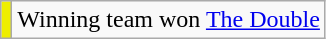<table class="wikitable">
<tr>
<td align=center style="background-color:#eeee00"></td>
<td>Winning team won <a href='#'>The Double</a></td>
</tr>
</table>
